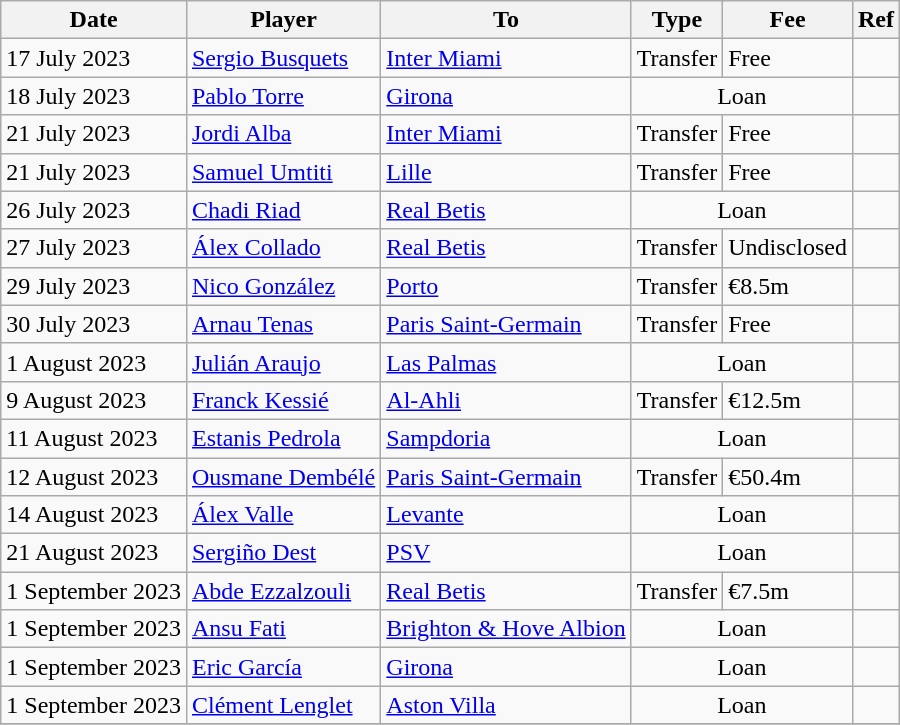<table class="wikitable">
<tr>
<th>Date</th>
<th>Player</th>
<th>To</th>
<th>Type</th>
<th>Fee</th>
<th>Ref</th>
</tr>
<tr>
<td>17 July 2023</td>
<td> <a href='#'>Sergio Busquets</a></td>
<td> <a href='#'>Inter Miami</a></td>
<td>Transfer</td>
<td>Free</td>
<td></td>
</tr>
<tr>
<td>18 July 2023</td>
<td> <a href='#'>Pablo Torre</a></td>
<td><a href='#'>Girona</a></td>
<td colspan=2 align=center>Loan</td>
<td></td>
</tr>
<tr>
<td>21 July 2023</td>
<td> <a href='#'>Jordi Alba</a></td>
<td> <a href='#'>Inter Miami</a></td>
<td>Transfer</td>
<td>Free</td>
<td></td>
</tr>
<tr>
<td>21 July 2023</td>
<td> <a href='#'>Samuel Umtiti</a></td>
<td> <a href='#'>Lille</a></td>
<td>Transfer</td>
<td>Free</td>
<td></td>
</tr>
<tr>
<td>26 July 2023</td>
<td> <a href='#'>Chadi Riad</a></td>
<td><a href='#'>Real Betis</a></td>
<td colspan=2 align=center>Loan</td>
<td></td>
</tr>
<tr>
<td>27 July 2023</td>
<td> <a href='#'>Álex Collado</a></td>
<td><a href='#'>Real Betis</a></td>
<td>Transfer</td>
<td>Undisclosed</td>
<td></td>
</tr>
<tr>
<td>29 July 2023</td>
<td> <a href='#'>Nico González</a></td>
<td> <a href='#'>Porto</a></td>
<td>Transfer</td>
<td>€8.5m</td>
<td></td>
</tr>
<tr>
<td>30 July 2023</td>
<td> <a href='#'>Arnau Tenas</a></td>
<td> <a href='#'>Paris Saint-Germain</a></td>
<td>Transfer</td>
<td>Free</td>
<td></td>
</tr>
<tr>
<td>1 August 2023</td>
<td> <a href='#'>Julián Araujo</a></td>
<td><a href='#'>Las Palmas</a></td>
<td colspan=2 align=center>Loan</td>
<td></td>
</tr>
<tr>
<td>9 August 2023</td>
<td> <a href='#'>Franck Kessié</a></td>
<td> <a href='#'>Al-Ahli</a></td>
<td>Transfer</td>
<td>€12.5m</td>
<td></td>
</tr>
<tr>
<td>11 August 2023</td>
<td> <a href='#'>Estanis Pedrola</a></td>
<td> <a href='#'>Sampdoria</a></td>
<td colspan=2 align=center>Loan</td>
<td></td>
</tr>
<tr>
<td>12 August 2023</td>
<td> <a href='#'>Ousmane Dembélé</a></td>
<td> <a href='#'>Paris Saint-Germain</a></td>
<td>Transfer</td>
<td>€50.4m</td>
<td></td>
</tr>
<tr>
<td>14 August 2023</td>
<td> <a href='#'>Álex Valle</a></td>
<td><a href='#'>Levante</a></td>
<td colspan=2 align=center>Loan</td>
<td></td>
</tr>
<tr>
<td>21 August 2023</td>
<td> <a href='#'>Sergiño Dest</a></td>
<td> <a href='#'>PSV</a></td>
<td colspan=2 align=center>Loan</td>
<td></td>
</tr>
<tr>
<td>1 September 2023</td>
<td> <a href='#'>Abde Ezzalzouli</a></td>
<td><a href='#'>Real Betis</a></td>
<td>Transfer</td>
<td>€7.5m</td>
<td></td>
</tr>
<tr>
<td>1 September 2023</td>
<td> <a href='#'>Ansu Fati</a></td>
<td> <a href='#'>Brighton & Hove Albion</a></td>
<td colspan=2 align=center>Loan</td>
<td></td>
</tr>
<tr>
<td>1 September 2023</td>
<td> <a href='#'>Eric García</a></td>
<td><a href='#'>Girona</a></td>
<td colspan=2 align=center>Loan</td>
<td></td>
</tr>
<tr>
<td>1 September 2023</td>
<td> <a href='#'>Clément Lenglet</a></td>
<td> <a href='#'>Aston Villa</a></td>
<td colspan=2 align=center>Loan</td>
<td></td>
</tr>
<tr>
</tr>
</table>
